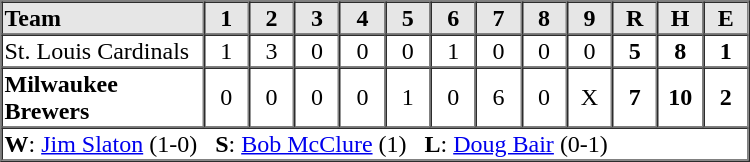<table border=1 cellspacing=0 width=500 style="margin-left:3em;">
<tr style="text-align:center; background-color:#e6e6e6;">
<th align=left width=125>Team</th>
<th width=25>1</th>
<th width=25>2</th>
<th width=25>3</th>
<th width=25>4</th>
<th width=25>5</th>
<th width=25>6</th>
<th width=25>7</th>
<th width=25>8</th>
<th width=25>9</th>
<th width=25>R</th>
<th width=25>H</th>
<th width=25>E</th>
</tr>
<tr style="text-align:center;">
<td align=left>St. Louis Cardinals</td>
<td>1</td>
<td>3</td>
<td>0</td>
<td>0</td>
<td>0</td>
<td>1</td>
<td>0</td>
<td>0</td>
<td>0</td>
<td><strong>5</strong></td>
<td><strong>8</strong></td>
<td><strong>1</strong></td>
</tr>
<tr style="text-align:center;">
<td align=left><strong>Milwaukee Brewers</strong></td>
<td>0</td>
<td>0</td>
<td>0</td>
<td>0</td>
<td>1</td>
<td>0</td>
<td>6</td>
<td>0</td>
<td>X</td>
<td><strong>7</strong></td>
<td><strong>10</strong></td>
<td><strong>2</strong></td>
</tr>
<tr style="text-align:left;">
<td colspan=13><strong>W</strong>: <a href='#'>Jim Slaton</a> (1-0)   <strong>S</strong>: <a href='#'>Bob McClure</a> (1)   <strong>L</strong>: <a href='#'>Doug Bair</a> (0-1)</td>
</tr>
</table>
